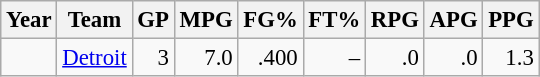<table class="wikitable sortable" style="font-size:95%; text-align:right;">
<tr>
<th>Year</th>
<th>Team</th>
<th>GP</th>
<th>MPG</th>
<th>FG%</th>
<th>FT%</th>
<th>RPG</th>
<th>APG</th>
<th>PPG</th>
</tr>
<tr>
<td style="text-align:left;"></td>
<td style="text-align:left;"><a href='#'>Detroit</a></td>
<td>3</td>
<td>7.0</td>
<td>.400</td>
<td>–</td>
<td>.0</td>
<td>.0</td>
<td>1.3</td>
</tr>
</table>
